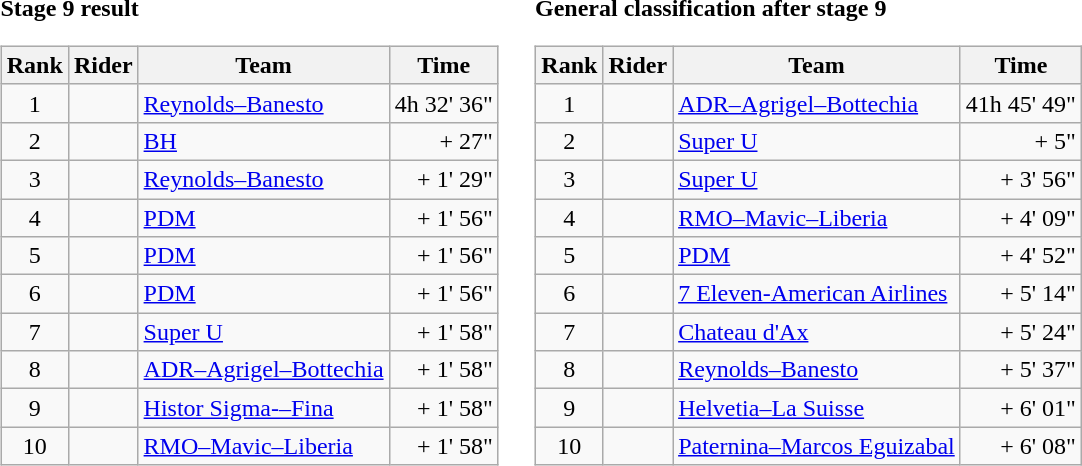<table>
<tr>
<td><strong>Stage 9 result</strong><br><table class="wikitable">
<tr>
<th scope="col">Rank</th>
<th scope="col">Rider</th>
<th scope="col">Team</th>
<th scope="col">Time</th>
</tr>
<tr>
<td style="text-align:center;">1</td>
<td></td>
<td><a href='#'>Reynolds–Banesto</a></td>
<td style="text-align:right;">4h 32' 36"</td>
</tr>
<tr>
<td style="text-align:center;">2</td>
<td></td>
<td><a href='#'>BH</a></td>
<td style="text-align:right;">+ 27"</td>
</tr>
<tr>
<td style="text-align:center;">3</td>
<td></td>
<td><a href='#'>Reynolds–Banesto</a></td>
<td style="text-align:right;">+ 1' 29"</td>
</tr>
<tr>
<td style="text-align:center;">4</td>
<td></td>
<td><a href='#'>PDM</a></td>
<td style="text-align:right;">+ 1' 56"</td>
</tr>
<tr>
<td style="text-align:center;">5</td>
<td></td>
<td><a href='#'>PDM</a></td>
<td style="text-align:right;">+ 1' 56"</td>
</tr>
<tr>
<td style="text-align:center;">6</td>
<td></td>
<td><a href='#'>PDM</a></td>
<td style="text-align:right;">+ 1' 56"</td>
</tr>
<tr>
<td style="text-align:center;">7</td>
<td></td>
<td><a href='#'>Super U</a></td>
<td style="text-align:right;">+ 1' 58"</td>
</tr>
<tr>
<td style="text-align:center;">8</td>
<td> </td>
<td><a href='#'>ADR–Agrigel–Bottechia</a></td>
<td style="text-align:right;">+ 1' 58"</td>
</tr>
<tr>
<td style="text-align:center;">9</td>
<td></td>
<td><a href='#'>Histor Sigma-–Fina</a></td>
<td style="text-align:right;">+ 1' 58"</td>
</tr>
<tr>
<td style="text-align:center;">10</td>
<td></td>
<td><a href='#'>RMO–Mavic–Liberia</a></td>
<td style="text-align:right;">+ 1' 58"</td>
</tr>
</table>
</td>
<td></td>
<td><strong>General classification after stage 9</strong><br><table class="wikitable">
<tr>
<th scope="col">Rank</th>
<th scope="col">Rider</th>
<th scope="col">Team</th>
<th scope="col">Time</th>
</tr>
<tr>
<td style="text-align:center;">1</td>
<td> </td>
<td><a href='#'>ADR–Agrigel–Bottechia</a></td>
<td style="text-align:right;">41h 45' 49"</td>
</tr>
<tr>
<td style="text-align:center;">2</td>
<td></td>
<td><a href='#'>Super U</a></td>
<td style="text-align:right;">+ 5"</td>
</tr>
<tr>
<td style="text-align:center;">3</td>
<td></td>
<td><a href='#'>Super U</a></td>
<td style="text-align:right;">+ 3' 56"</td>
</tr>
<tr>
<td style="text-align:center;">4</td>
<td></td>
<td><a href='#'>RMO–Mavic–Liberia</a></td>
<td style="text-align:right;">+ 4' 09"</td>
</tr>
<tr>
<td style="text-align:center;">5</td>
<td></td>
<td><a href='#'>PDM</a></td>
<td style="text-align:right;">+ 4' 52"</td>
</tr>
<tr>
<td style="text-align:center;">6</td>
<td></td>
<td><a href='#'>7 Eleven-American Airlines</a></td>
<td style="text-align:right;">+ 5' 14"</td>
</tr>
<tr>
<td style="text-align:center;">7</td>
<td></td>
<td><a href='#'>Chateau d'Ax</a></td>
<td style="text-align:right;">+ 5' 24"</td>
</tr>
<tr>
<td style="text-align:center;">8</td>
<td></td>
<td><a href='#'>Reynolds–Banesto</a></td>
<td style="text-align:right;">+ 5' 37"</td>
</tr>
<tr>
<td style="text-align:center;">9</td>
<td></td>
<td><a href='#'>Helvetia–La Suisse</a></td>
<td style="text-align:right;">+ 6' 01"</td>
</tr>
<tr>
<td style="text-align:center;">10</td>
<td></td>
<td><a href='#'>Paternina–Marcos Eguizabal</a></td>
<td style="text-align:right;">+ 6' 08"</td>
</tr>
</table>
</td>
</tr>
</table>
